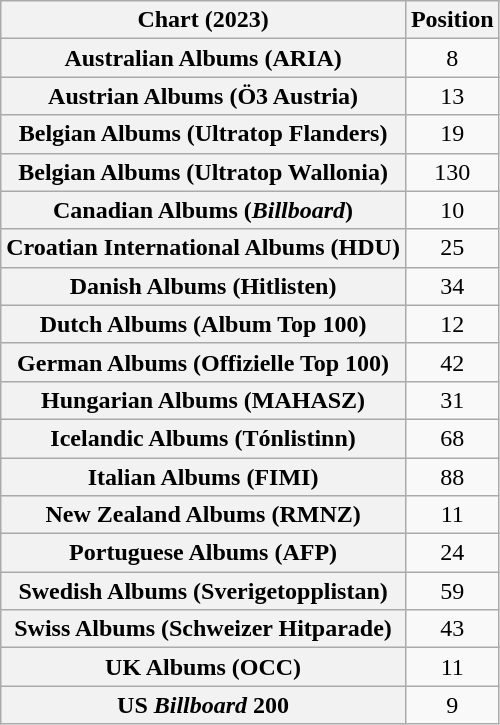<table class="wikitable sortable plainrowheaders" style="text-align:center">
<tr>
<th scope="col">Chart (2023)</th>
<th scope="col">Position</th>
</tr>
<tr>
<th scope="row">Australian Albums (ARIA)</th>
<td>8</td>
</tr>
<tr>
<th scope="row">Austrian Albums (Ö3 Austria)</th>
<td>13</td>
</tr>
<tr>
<th scope="row">Belgian Albums (Ultratop Flanders)</th>
<td>19</td>
</tr>
<tr>
<th scope="row">Belgian Albums (Ultratop Wallonia)</th>
<td>130</td>
</tr>
<tr>
<th scope="row">Canadian Albums (<em>Billboard</em>)</th>
<td>10</td>
</tr>
<tr>
<th scope="row">Croatian International Albums (HDU)</th>
<td>25</td>
</tr>
<tr>
<th scope="row">Danish Albums (Hitlisten)</th>
<td>34</td>
</tr>
<tr>
<th scope="row">Dutch Albums (Album Top 100)</th>
<td>12</td>
</tr>
<tr>
<th scope="row">German Albums (Offizielle Top 100)</th>
<td>42</td>
</tr>
<tr>
<th scope="row">Hungarian Albums (MAHASZ)</th>
<td>31</td>
</tr>
<tr>
<th scope="row">Icelandic Albums (Tónlistinn)</th>
<td>68</td>
</tr>
<tr>
<th scope="row">Italian Albums (FIMI)</th>
<td>88</td>
</tr>
<tr>
<th scope="row">New Zealand Albums (RMNZ)</th>
<td>11</td>
</tr>
<tr>
<th scope="row">Portuguese Albums (AFP)</th>
<td>24</td>
</tr>
<tr>
<th scope="row">Swedish Albums (Sverigetopplistan)</th>
<td>59</td>
</tr>
<tr>
<th scope="row">Swiss Albums (Schweizer Hitparade)</th>
<td>43</td>
</tr>
<tr>
<th scope="row">UK Albums (OCC)</th>
<td>11</td>
</tr>
<tr>
<th scope="row">US <em>Billboard</em> 200</th>
<td>9</td>
</tr>
</table>
